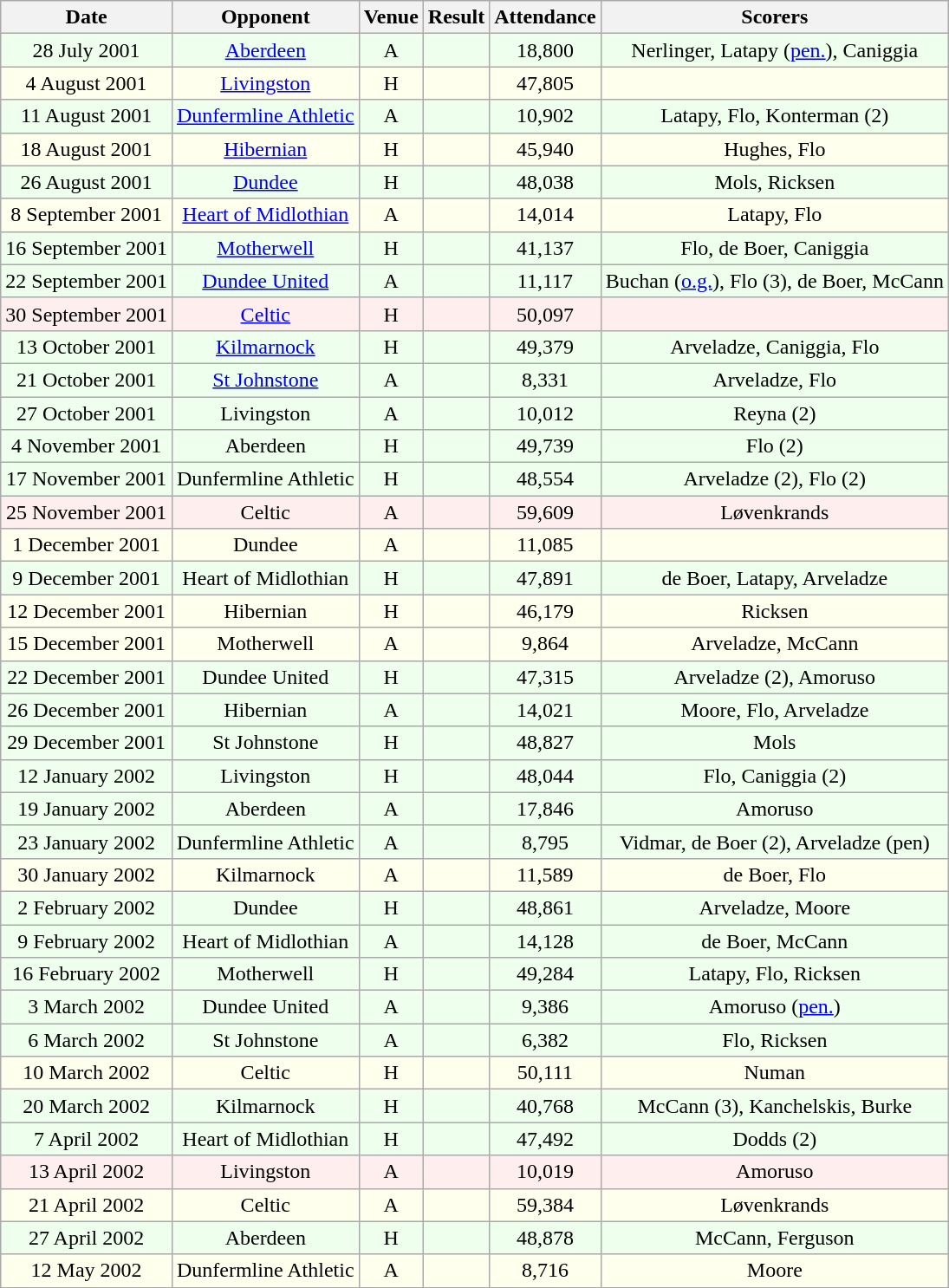<table class="wikitable sortable" style="font-size:100%; text-align:center">
<tr>
<th>Date</th>
<th>Opponent</th>
<th>Venue</th>
<th>Result</th>
<th>Attendance</th>
<th>Scorers</th>
</tr>
<tr bgcolor = "#EEFFEE">
<td>28 July 2001</td>
<td><a href='#'>Aberdeen</a></td>
<td>A</td>
<td></td>
<td>18,800</td>
<td>Nerlinger, Latapy (<a href='#'>pen.</a>), Caniggia</td>
</tr>
<tr bgcolor = "#FFFFEE">
<td>4 August 2001</td>
<td><a href='#'>Livingston</a></td>
<td>H</td>
<td></td>
<td>47,805</td>
<td></td>
</tr>
<tr bgcolor = "#EEFFEE">
<td>11 August 2001</td>
<td><a href='#'>Dunfermline Athletic</a></td>
<td>A</td>
<td></td>
<td>10,902</td>
<td> Latapy, Flo, Konterman (2)</td>
</tr>
<tr bgcolor = "#FFFFEE">
<td>18 August 2001</td>
<td><a href='#'>Hibernian</a></td>
<td>H</td>
<td></td>
<td>45,940</td>
<td>Hughes, Flo</td>
</tr>
<tr bgcolor = "#EEFFEE">
<td>26 August 2001</td>
<td><a href='#'>Dundee</a></td>
<td>H</td>
<td></td>
<td>48,038</td>
<td>Mols, Ricksen</td>
</tr>
<tr bgcolor = "#FFFFEE">
<td>8 September 2001</td>
<td><a href='#'>Heart of Midlothian</a></td>
<td>A</td>
<td></td>
<td>14,014</td>
<td>Latapy, Flo</td>
</tr>
<tr bgcolor = "#EEFFEE">
<td>16 September 2001</td>
<td><a href='#'>Motherwell</a></td>
<td>H</td>
<td></td>
<td>41,137</td>
<td>Flo, de Boer, Caniggia</td>
</tr>
<tr bgcolor = "#EEFFEE">
<td>22 September 2001</td>
<td><a href='#'>Dundee United</a></td>
<td>A</td>
<td></td>
<td>11,117</td>
<td>Buchan (<a href='#'>o.g.</a>), Flo (3), de Boer, McCann</td>
</tr>
<tr bgcolor = "#FFEEEE">
<td>30 September 2001</td>
<td><a href='#'>Celtic</a></td>
<td>H</td>
<td></td>
<td>50,097</td>
<td></td>
</tr>
<tr bgcolor = "#EEFFEE">
<td>13 October 2001</td>
<td><a href='#'>Kilmarnock</a></td>
<td>H</td>
<td></td>
<td>49,379</td>
<td>Arveladze, Caniggia, Flo</td>
</tr>
<tr bgcolor = "#EEFFEE">
<td>21 October 2001</td>
<td><a href='#'>St Johnstone</a></td>
<td>A</td>
<td></td>
<td>8,331</td>
<td>Arveladze, Flo</td>
</tr>
<tr bgcolor = "#EEFFEE">
<td>27 October 2001</td>
<td>Livingston</td>
<td>A</td>
<td></td>
<td>10,012</td>
<td>Reyna (2)</td>
</tr>
<tr bgcolor = "#EEFFEE">
<td>4 November 2001</td>
<td>Aberdeen</td>
<td>H</td>
<td></td>
<td>49,739</td>
<td>Flo (2)</td>
</tr>
<tr bgcolor = "#EEFFEE">
<td>17 November 2001</td>
<td>Dunfermline Athletic</td>
<td>H</td>
<td></td>
<td>48,554</td>
<td>Arveladze (2), Flo (2)</td>
</tr>
<tr bgcolor = "#FFEEEE">
<td>25 November 2001</td>
<td>Celtic</td>
<td>A</td>
<td></td>
<td>59,609</td>
<td>Løvenkrands</td>
</tr>
<tr bgcolor = "#FFFFEE">
<td>1 December 2001</td>
<td>Dundee</td>
<td>A</td>
<td></td>
<td>11,085</td>
<td></td>
</tr>
<tr bgcolor = "#EEFFEE">
<td>9 December 2001</td>
<td>Heart of Midlothian</td>
<td>H</td>
<td></td>
<td>47,891</td>
<td>de Boer, Latapy, Arveladze</td>
</tr>
<tr bgcolor = "#FFFFEE">
<td>12 December 2001</td>
<td>Hibernian</td>
<td>H</td>
<td></td>
<td>46,179</td>
<td>Ricksen</td>
</tr>
<tr bgcolor = "#FFFFEE">
<td>15 December 2001</td>
<td>Motherwell</td>
<td>A</td>
<td></td>
<td>9,864</td>
<td>Arveladze, McCann</td>
</tr>
<tr bgcolor = "#EEFFEE">
<td>22 December 2001</td>
<td>Dundee United</td>
<td>H</td>
<td></td>
<td>47,315</td>
<td>Arveladze (2), Amoruso</td>
</tr>
<tr bgcolor = "#EEFFEE">
<td>26 December 2001</td>
<td>Hibernian</td>
<td>A</td>
<td></td>
<td>14,021</td>
<td>Moore, Flo, Arveladze</td>
</tr>
<tr bgcolor = "#EEFFEE">
<td>29 December 2001</td>
<td>St Johnstone</td>
<td>H</td>
<td></td>
<td>48,827</td>
<td>Mols</td>
</tr>
<tr bgcolor = "#EEFFEE">
<td>12 January 2002</td>
<td>Livingston</td>
<td>H</td>
<td></td>
<td>48,044</td>
<td>Flo, Caniggia (2)</td>
</tr>
<tr bgcolor = "#EEFFEE">
<td>19 January 2002</td>
<td>Aberdeen</td>
<td>A</td>
<td></td>
<td>17,846</td>
<td>Amoruso</td>
</tr>
<tr bgcolor = "#EEFFEE">
<td>23 January 2002</td>
<td>Dunfermline Athletic</td>
<td>A</td>
<td></td>
<td>8,795</td>
<td>Vidmar, de Boer (2), Arveladze (pen)</td>
</tr>
<tr bgcolor = "#FFFFEE">
<td>30 January 2002</td>
<td>Kilmarnock</td>
<td>A</td>
<td></td>
<td>11,589</td>
<td>de Boer, Flo</td>
</tr>
<tr bgcolor = "#EEFFEE">
<td>2 February 2002</td>
<td>Dundee</td>
<td>H</td>
<td></td>
<td>48,861</td>
<td>Arveladze, Moore</td>
</tr>
<tr bgcolor = "#EEFFEE">
<td>9 February 2002</td>
<td>Heart of Midlothian</td>
<td>A</td>
<td></td>
<td>14,128</td>
<td>de Boer, McCann</td>
</tr>
<tr bgcolor = "#EEFFEE">
<td>16 February 2002</td>
<td>Motherwell</td>
<td>H</td>
<td></td>
<td>49,284</td>
<td>Latapy, Flo, Ricksen</td>
</tr>
<tr bgcolor = "#EEFFEE">
<td>3 March 2002</td>
<td>Dundee United</td>
<td>A</td>
<td></td>
<td>9,386</td>
<td>Amoruso (<a href='#'>pen.</a>)</td>
</tr>
<tr bgcolor = "#EEFFEE">
<td>6 March 2002</td>
<td>St Johnstone</td>
<td>A</td>
<td></td>
<td>6,382</td>
<td>Flo, Ricksen</td>
</tr>
<tr bgcolor = "#FFFFEE">
<td>10 March 2002</td>
<td>Celtic</td>
<td>H</td>
<td></td>
<td>50,111</td>
<td>Numan</td>
</tr>
<tr bgcolor = "#EEFFEE">
<td>20 March 2002</td>
<td>Kilmarnock</td>
<td>H</td>
<td></td>
<td>40,768</td>
<td>McCann (3), Kanchelskis, Burke</td>
</tr>
<tr bgcolor = "#EEFFEE">
<td>7 April 2002</td>
<td>Heart of Midlothian</td>
<td>H</td>
<td></td>
<td>47,492</td>
<td>Dodds (2)</td>
</tr>
<tr bgcolor = "#FFEEEE">
<td>13 April 2002</td>
<td>Livingston</td>
<td>A</td>
<td></td>
<td>10,019</td>
<td>Amoruso</td>
</tr>
<tr bgcolor = "#FFFFEE">
<td>21 April 2002</td>
<td>Celtic</td>
<td>A</td>
<td></td>
<td>59,384</td>
<td>Løvenkrands</td>
</tr>
<tr bgcolor = "#EEFFEE">
<td>27 April 2002</td>
<td>Aberdeen</td>
<td>H</td>
<td></td>
<td>48,878</td>
<td>McCann, Ferguson</td>
</tr>
<tr bgcolor = "#FFFFEE">
<td>12 May 2002</td>
<td>Dunfermline Athletic</td>
<td>A</td>
<td></td>
<td>8,716</td>
<td>Moore</td>
</tr>
</table>
